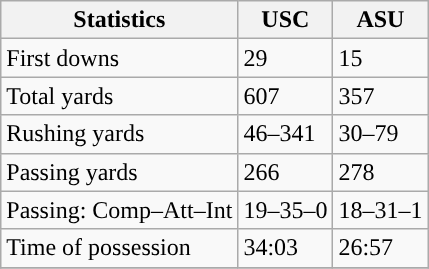<table class="wikitable" style="float: left;">
<tr>
<th>Statistics</th>
<th>USC</th>
<th>ASU</th>
</tr>
<tr>
<td>First downs</td>
<td>29</td>
<td>15</td>
</tr>
<tr>
<td>Total yards</td>
<td>607</td>
<td>357</td>
</tr>
<tr>
<td>Rushing yards</td>
<td>46–341</td>
<td>30–79</td>
</tr>
<tr>
<td>Passing yards</td>
<td>266</td>
<td>278</td>
</tr>
<tr>
<td>Passing: Comp–Att–Int</td>
<td>19–35–0</td>
<td>18–31–1</td>
</tr>
<tr>
<td>Time of possession</td>
<td>34:03</td>
<td>26:57</td>
</tr>
<tr>
</tr>
</table>
